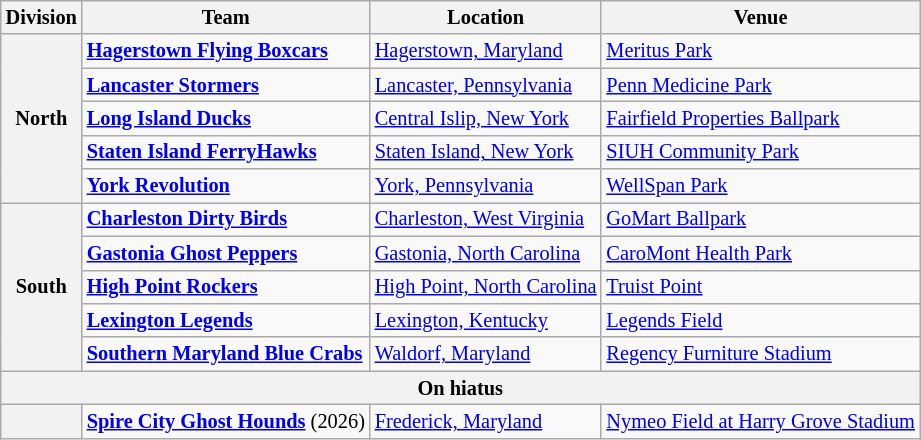<table class="wikitable" style="font-size:85%">
<tr>
<th>Division</th>
<th>Team</th>
<th>Location</th>
<th>Venue</th>
</tr>
<tr>
<th rowspan="5">North</th>
<td><strong><a href='#'>Hagerstown Flying Boxcars</a></strong></td>
<td><a href='#'>Hagerstown, Maryland</a></td>
<td><a href='#'>Meritus Park</a></td>
</tr>
<tr>
<td><strong><a href='#'>Lancaster Stormers</a></strong></td>
<td><a href='#'>Lancaster, Pennsylvania</a></td>
<td><a href='#'>Penn Medicine Park</a></td>
</tr>
<tr>
<td><strong><a href='#'>Long Island Ducks</a></strong></td>
<td><a href='#'>Central Islip, New York</a></td>
<td><a href='#'>Fairfield Properties Ballpark</a></td>
</tr>
<tr>
<td><strong><a href='#'>Staten Island FerryHawks</a></strong></td>
<td><a href='#'>Staten Island, New York</a></td>
<td><a href='#'>SIUH Community Park</a></td>
</tr>
<tr>
<td><strong><a href='#'>York Revolution</a></strong></td>
<td><a href='#'>York, Pennsylvania</a></td>
<td><a href='#'>WellSpan Park</a></td>
</tr>
<tr>
<th rowspan="5">South</th>
<td><strong><a href='#'>Charleston Dirty Birds</a></strong></td>
<td><a href='#'>Charleston, West Virginia</a></td>
<td><a href='#'>GoMart Ballpark</a></td>
</tr>
<tr>
<td><strong><a href='#'>Gastonia Ghost Peppers</a></strong></td>
<td><a href='#'>Gastonia, North Carolina</a></td>
<td><a href='#'>CaroMont Health Park</a></td>
</tr>
<tr>
<td><strong><a href='#'>High Point Rockers</a></strong></td>
<td><a href='#'>High Point, North Carolina</a></td>
<td><a href='#'>Truist Point</a></td>
</tr>
<tr>
<td><strong><a href='#'>Lexington Legends</a></strong></td>
<td><a href='#'>Lexington, Kentucky</a></td>
<td><a href='#'>Legends Field</a></td>
</tr>
<tr>
<td><strong><a href='#'>Southern Maryland Blue Crabs</a></strong></td>
<td><a href='#'>Waldorf, Maryland</a></td>
<td><a href='#'>Regency Furniture Stadium</a></td>
</tr>
<tr>
<th colspan="4">On hiatus</th>
</tr>
<tr>
<th></th>
<td><strong><a href='#'>Spire City Ghost Hounds</a></strong> (2026)</td>
<td><a href='#'>Frederick, Maryland</a></td>
<td><a href='#'>Nymeo Field at Harry Grove Stadium</a></td>
</tr>
</table>
